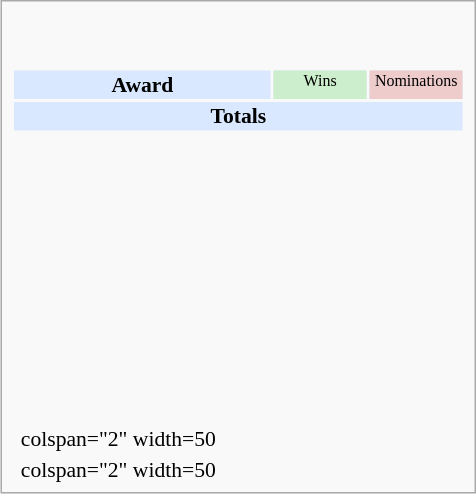<table class="infobox" style="width: 22em; text-align: left; font-size: 90%; vertical-align: middle;">
<tr>
<td colspan="3" style="text-align:center;"><br></td>
</tr>
<tr>
<td colspan="3"><br><table class="collapsible collapsed" style="width:100%;">
<tr style="background:#d9e8ff; text-align:center;">
<th style="vertical-align: middle;">Award</th>
<td style="background:#cec; font-size:8pt; width:60px;">Wins</td>
<td style="background:#ecc; font-size:8pt; width:60px;">Nominations</td>
</tr>
<tr style="background:#d9e8ff;">
<td colspan="3" style="text-align:center;"><strong>Totals</strong></td>
</tr>
<tr>
<td style="text-align:center;"><br></td>
<td></td>
<td></td>
</tr>
<tr>
<td style="text-align:center;"><br></td>
<td></td>
<td></td>
</tr>
<tr>
<td style="text-align:center;"><br></td>
<td></td>
<td></td>
</tr>
<tr>
<td style="text-align:center;"><br></td>
<td></td>
<td></td>
</tr>
<tr>
<td style="text-align:center;"><br></td>
<td></td>
<td></td>
</tr>
<tr>
<td style="text-align:center;"><br></td>
<td></td>
<td></td>
</tr>
<tr>
<td style="text-align:center;"><br></td>
<td></td>
<td></td>
</tr>
<tr>
<td style="text-align:center;"><br></td>
<td></td>
<td></td>
</tr>
<tr>
<td style="text-align:center;"><br></td>
<td></td>
<td></td>
</tr>
<tr>
</tr>
</table>
</td>
</tr>
<tr>
<td></td>
<td>colspan="2" width=50 </td>
</tr>
<tr>
<td></td>
<td>colspan="2" width=50 </td>
</tr>
</table>
